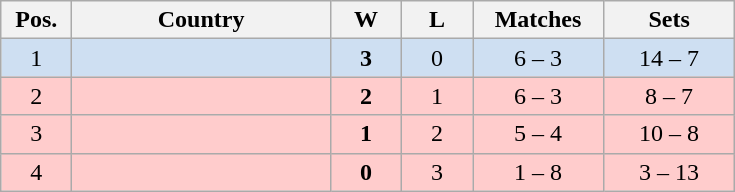<table class="wikitable" style="text-align:center;">
<tr>
<th width=40>Pos.</th>
<th width=165>Country</th>
<th width=40>W</th>
<th width=40>L</th>
<th width=80>Matches</th>
<th width=80>Sets</th>
</tr>
<tr style="background:#cedff2;">
<td>1</td>
<td style="text-align:left;"></td>
<td><strong>3</strong></td>
<td>0</td>
<td>6 – 3</td>
<td>14 – 7</td>
</tr>
<tr style="background:#ffcccc;">
<td>2</td>
<td style="text-align:left;"></td>
<td><strong>2</strong></td>
<td>1</td>
<td>6 – 3</td>
<td>8 – 7</td>
</tr>
<tr style="background:#ffcccc;">
<td>3</td>
<td style="text-align:left;"></td>
<td><strong>1</strong></td>
<td>2</td>
<td>5 – 4</td>
<td>10 – 8</td>
</tr>
<tr style="background:#ffcccc;">
<td>4</td>
<td style="text-align:left;"></td>
<td><strong>0</strong></td>
<td>3</td>
<td>1 – 8</td>
<td>3 – 13</td>
</tr>
</table>
